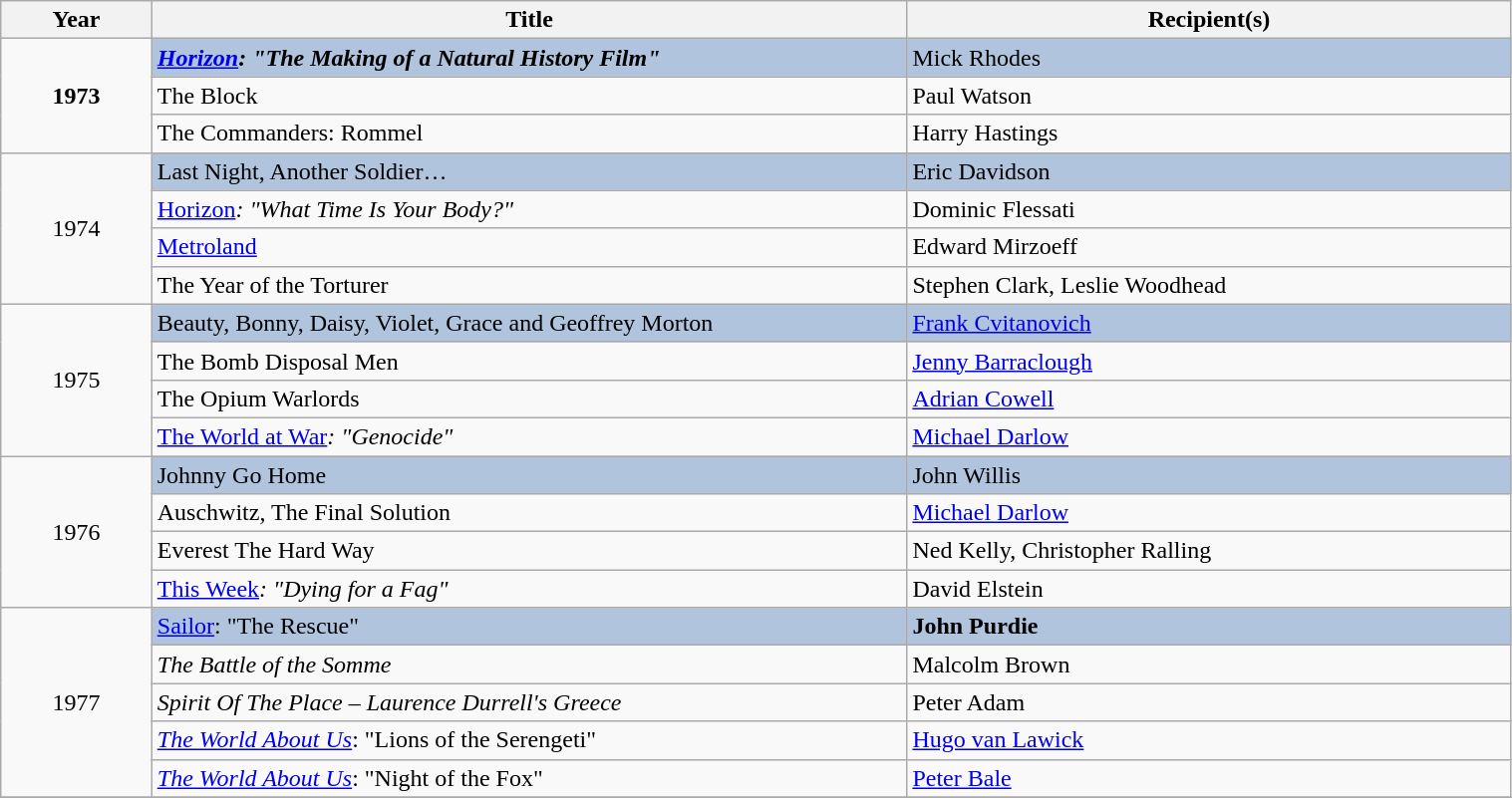<table class="wikitable" width="80%">
<tr>
<th width=5%>Year</th>
<th width=25%><strong>Title</strong></th>
<th width=20%><strong>Recipient(s)</strong></th>
</tr>
<tr>
<td rowspan="3" style="text-align:center;"><strong>1973</strong></td>
<td style="background:#B0C4DE;"><strong><em><a href='#'>Horizon</a><em>: "The Making of a Natural History Film"<strong></td>
<td style="background:#B0C4DE;"></strong>Mick Rhodes<strong></td>
</tr>
<tr>
<td></em>The Block<em></td>
<td>Paul Watson</td>
</tr>
<tr>
<td></em>The Commanders: Rommel<em></td>
<td>Harry Hastings</td>
</tr>
<tr>
<td rowspan="4" style="text-align:center;"></strong>1974<strong></td>
<td style="background:#B0C4DE;"></em></strong>Last Night, Another Soldier…<strong><em></td>
<td style="background:#B0C4DE;"></strong>Eric Davidson<strong></td>
</tr>
<tr>
<td></em><a href='#'>Horizon</a><em>: "What Time Is Your Body?"</td>
<td>Dominic Flessati</td>
</tr>
<tr>
<td></em><a href='#'>Metroland</a><em></td>
<td>Edward Mirzoeff</td>
</tr>
<tr>
<td></em>The Year of the Torturer<em></td>
<td>Stephen Clark, Leslie Woodhead</td>
</tr>
<tr>
<td rowspan="4" style="text-align:center;"></strong>1975<strong></td>
<td style="background:#B0C4DE;"></em></strong>Beauty, Bonny, Daisy, Violet, Grace and Geoffrey Morton<strong><em></td>
<td style="background:#B0C4DE;"></strong><a href='#'>Frank Cvitanovich</a><strong></td>
</tr>
<tr>
<td></em>The Bomb Disposal Men<em></td>
<td><a href='#'>Jenny Barraclough</a></td>
</tr>
<tr>
<td></em>The Opium Warlords<em></td>
<td><a href='#'>Adrian Cowell</a></td>
</tr>
<tr>
<td></em><a href='#'>The World at War</a><em>: "Genocide"</td>
<td><a href='#'>Michael Darlow</a></td>
</tr>
<tr>
<td rowspan="4" style="text-align:center;"></strong>1976<strong></td>
<td style="background:#B0C4DE;"></em></strong>Johnny Go Home<strong><em></td>
<td style="background:#B0C4DE;"></strong>John Willis<strong></td>
</tr>
<tr>
<td></em>Auschwitz, The Final Solution<em></td>
<td><a href='#'>Michael Darlow</a></td>
</tr>
<tr>
<td></em>Everest The Hard Way<em></td>
<td>Ned Kelly, Christopher Ralling</td>
</tr>
<tr>
<td></em><a href='#'>This Week</a><em>: "Dying for a Fag"</td>
<td>David Elstein</td>
</tr>
<tr>
<td rowspan="5" style="text-align:center;"></strong>1977<strong></td>
<td style="background:#B0C4DE;"></em></strong><a href='#'>Sailor</a></em>: "The Rescue"</strong></td>
<td style="background:#B0C4DE;"><strong>John Purdie</strong></td>
</tr>
<tr>
<td><em>The Battle of the Somme</em></td>
<td>Malcolm Brown</td>
</tr>
<tr>
<td><em>Spirit Of The Place – Laurence Durrell's Greece</em></td>
<td>Peter Adam</td>
</tr>
<tr>
<td><em><a href='#'>The World About Us</a></em>: "Lions of the Serengeti"</td>
<td><a href='#'>Hugo van Lawick</a></td>
</tr>
<tr>
<td><em><a href='#'>The World About Us</a></em>: "Night of the Fox"</td>
<td><a href='#'>Peter Bale</a></td>
</tr>
<tr>
</tr>
</table>
